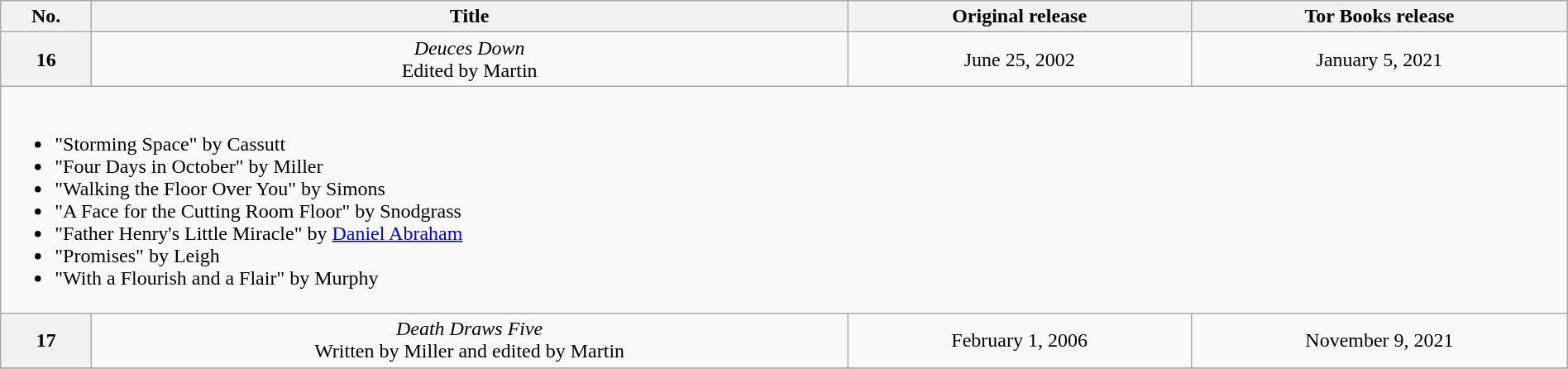<table class="wikitable" style="text-align:center; width:100%;">
<tr>
<th>No.</th>
<th>Title</th>
<th>Original release</th>
<th>Tor Books release</th>
</tr>
<tr>
<th>16</th>
<td><em>Deuces Down</em><br>Edited by Martin</td>
<td>June 25, 2002<br></td>
<td>January 5, 2021</td>
</tr>
<tr>
<td colspan="4" style="text-align:left;"><br><ul><li>"Storming Space" by Cassutt</li><li>"Four Days in October" by Miller</li><li>"Walking the Floor Over You" by Simons</li><li>"A Face for the Cutting Room Floor" by Snodgrass</li><li>"Father Henry's Little Miracle" by <a href='#'>Daniel Abraham</a></li><li>"Promises" by Leigh</li><li>"With a Flourish and a Flair" by Murphy</li></ul></td>
</tr>
<tr>
<th>17</th>
<td><em>Death Draws Five</em><br>Written by Miller and edited by Martin</td>
<td>February 1, 2006<br></td>
<td>November 9, 2021</td>
</tr>
<tr>
</tr>
</table>
